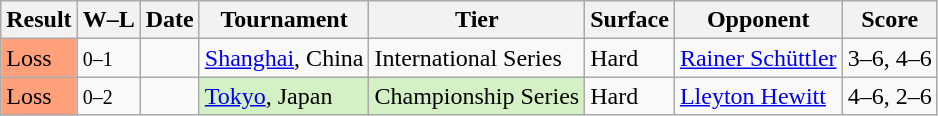<table class="sortable wikitable">
<tr>
<th>Result</th>
<th class="unsortable">W–L</th>
<th>Date</th>
<th>Tournament</th>
<th>Tier</th>
<th>Surface</th>
<th>Opponent</th>
<th class="unsortable">Score</th>
</tr>
<tr>
<td style="background:#ffa07a;">Loss</td>
<td><small>0–1</small></td>
<td><a href='#'></a></td>
<td><a href='#'>Shanghai</a>, China</td>
<td>International Series</td>
<td>Hard</td>
<td> <a href='#'>Rainer Schüttler</a></td>
<td>3–6, 4–6</td>
</tr>
<tr>
<td style="background:#ffa07a;">Loss</td>
<td><small>0–2</small></td>
<td><a href='#'></a></td>
<td style="background:#d4f1c5;"><a href='#'>Tokyo</a>, Japan</td>
<td style="background:#d4f1c5;">Championship Series</td>
<td>Hard</td>
<td> <a href='#'>Lleyton Hewitt</a></td>
<td>4–6, 2–6</td>
</tr>
</table>
